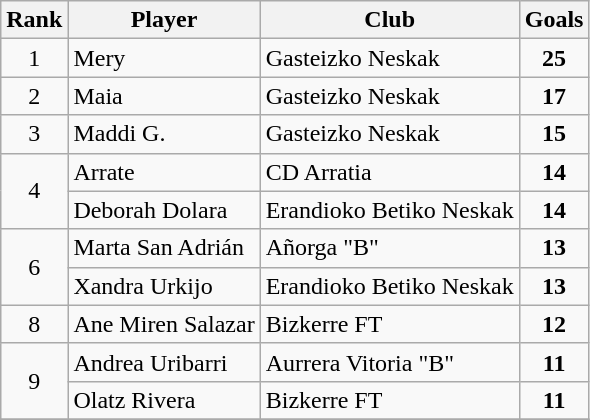<table class="wikitable" style="text-align:center">
<tr>
<th>Rank</th>
<th>Player</th>
<th>Club</th>
<th>Goals</th>
</tr>
<tr>
<td>1</td>
<td align="left">Mery</td>
<td align="left">Gasteizko Neskak</td>
<td><strong>25</strong></td>
</tr>
<tr>
<td>2</td>
<td align="left">Maia</td>
<td align="left">Gasteizko Neskak</td>
<td><strong>17</strong></td>
</tr>
<tr>
<td>3</td>
<td align="left">Maddi G.</td>
<td align="left">Gasteizko Neskak</td>
<td><strong>15</strong></td>
</tr>
<tr>
<td rowspan="2">4</td>
<td align="left">Arrate</td>
<td align="left">CD Arratia</td>
<td><strong>14</strong></td>
</tr>
<tr>
<td align="left">Deborah Dolara</td>
<td align="left">Erandioko Betiko Neskak</td>
<td><strong>14</strong></td>
</tr>
<tr>
<td rowspan="2">6</td>
<td align="left">Marta San Adrián</td>
<td align="left">Añorga "B"</td>
<td><strong>13</strong></td>
</tr>
<tr>
<td align="left">Xandra Urkijo</td>
<td align="left">Erandioko Betiko Neskak</td>
<td><strong>13</strong></td>
</tr>
<tr>
<td>8</td>
<td align="left">Ane Miren Salazar</td>
<td align="left">Bizkerre FT</td>
<td><strong>12</strong></td>
</tr>
<tr>
<td rowspan="2">9</td>
<td align="left">Andrea Uribarri</td>
<td align="left">Aurrera Vitoria "B"</td>
<td><strong>11</strong></td>
</tr>
<tr>
<td align="left">Olatz Rivera</td>
<td align="left">Bizkerre FT</td>
<td><strong>11</strong></td>
</tr>
<tr>
</tr>
</table>
